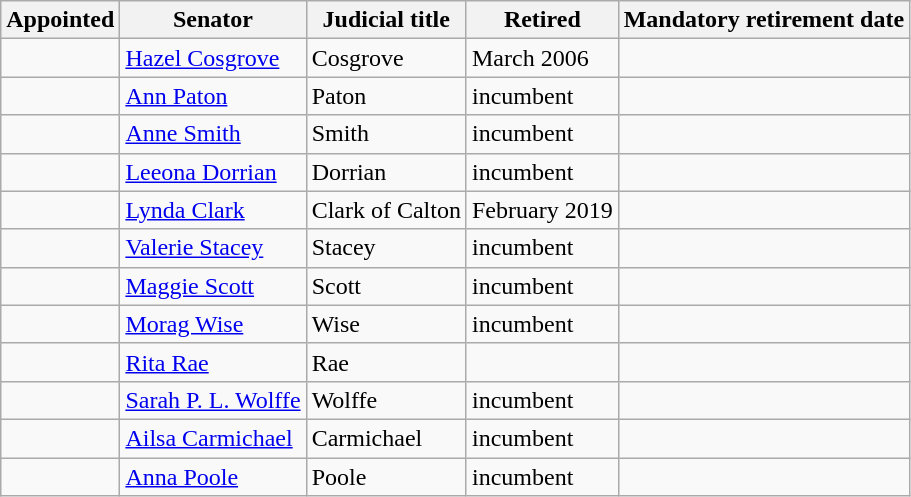<table class="wikitable sortable">
<tr>
<th>Appointed</th>
<th>Senator</th>
<th>Judicial title</th>
<th>Retired</th>
<th>Mandatory retirement date</th>
</tr>
<tr>
<td></td>
<td><a href='#'>Hazel Cosgrove</a></td>
<td>Cosgrove</td>
<td>March 2006</td>
<td></td>
</tr>
<tr>
<td></td>
<td><a href='#'>Ann Paton</a></td>
<td>Paton</td>
<td>incumbent</td>
<td></td>
</tr>
<tr>
<td></td>
<td><a href='#'>Anne Smith</a></td>
<td>Smith</td>
<td>incumbent</td>
<td></td>
</tr>
<tr>
<td></td>
<td><a href='#'>Leeona Dorrian</a></td>
<td>Dorrian</td>
<td>incumbent</td>
<td></td>
</tr>
<tr>
<td></td>
<td><a href='#'>Lynda Clark</a></td>
<td>Clark of Calton</td>
<td>February 2019</td>
<td></td>
</tr>
<tr>
<td></td>
<td><a href='#'>Valerie Stacey</a></td>
<td>Stacey</td>
<td>incumbent</td>
<td></td>
</tr>
<tr>
<td></td>
<td><a href='#'>Maggie Scott</a></td>
<td>Scott</td>
<td>incumbent</td>
<td></td>
</tr>
<tr>
<td></td>
<td><a href='#'>Morag Wise</a></td>
<td>Wise</td>
<td>incumbent</td>
<td></td>
</tr>
<tr>
<td></td>
<td><a href='#'>Rita Rae</a></td>
<td>Rae</td>
<td></td>
<td></td>
</tr>
<tr>
<td></td>
<td><a href='#'>Sarah P. L. Wolffe</a></td>
<td>Wolffe</td>
<td>incumbent</td>
<td></td>
</tr>
<tr>
<td></td>
<td><a href='#'>Ailsa Carmichael</a></td>
<td>Carmichael</td>
<td>incumbent</td>
<td></td>
</tr>
<tr>
<td></td>
<td><a href='#'>Anna Poole</a></td>
<td>Poole</td>
<td>incumbent</td>
<td></td>
</tr>
</table>
